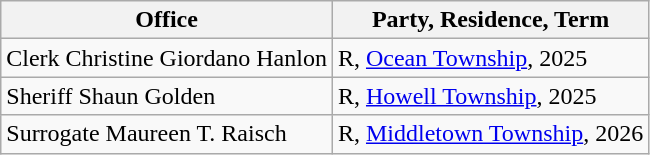<table class="wikitable sortable">
<tr>
<th>Office</th>
<th>Party, Residence, Term</th>
</tr>
<tr>
<td>Clerk Christine Giordano Hanlon</td>
<td>R, <a href='#'>Ocean Township</a>, 2025</td>
</tr>
<tr>
<td>Sheriff Shaun Golden</td>
<td>R, <a href='#'>Howell Township</a>, 2025</td>
</tr>
<tr>
<td>Surrogate Maureen T. Raisch</td>
<td>R, <a href='#'>Middletown Township</a>, 2026</td>
</tr>
</table>
